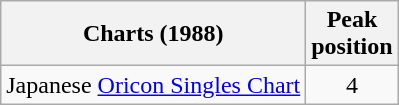<table class="wikitable">
<tr>
<th>Charts (1988)</th>
<th>Peak<br>position</th>
</tr>
<tr>
<td>Japanese <a href='#'>Oricon Singles Chart</a></td>
<td align="center">4</td>
</tr>
</table>
